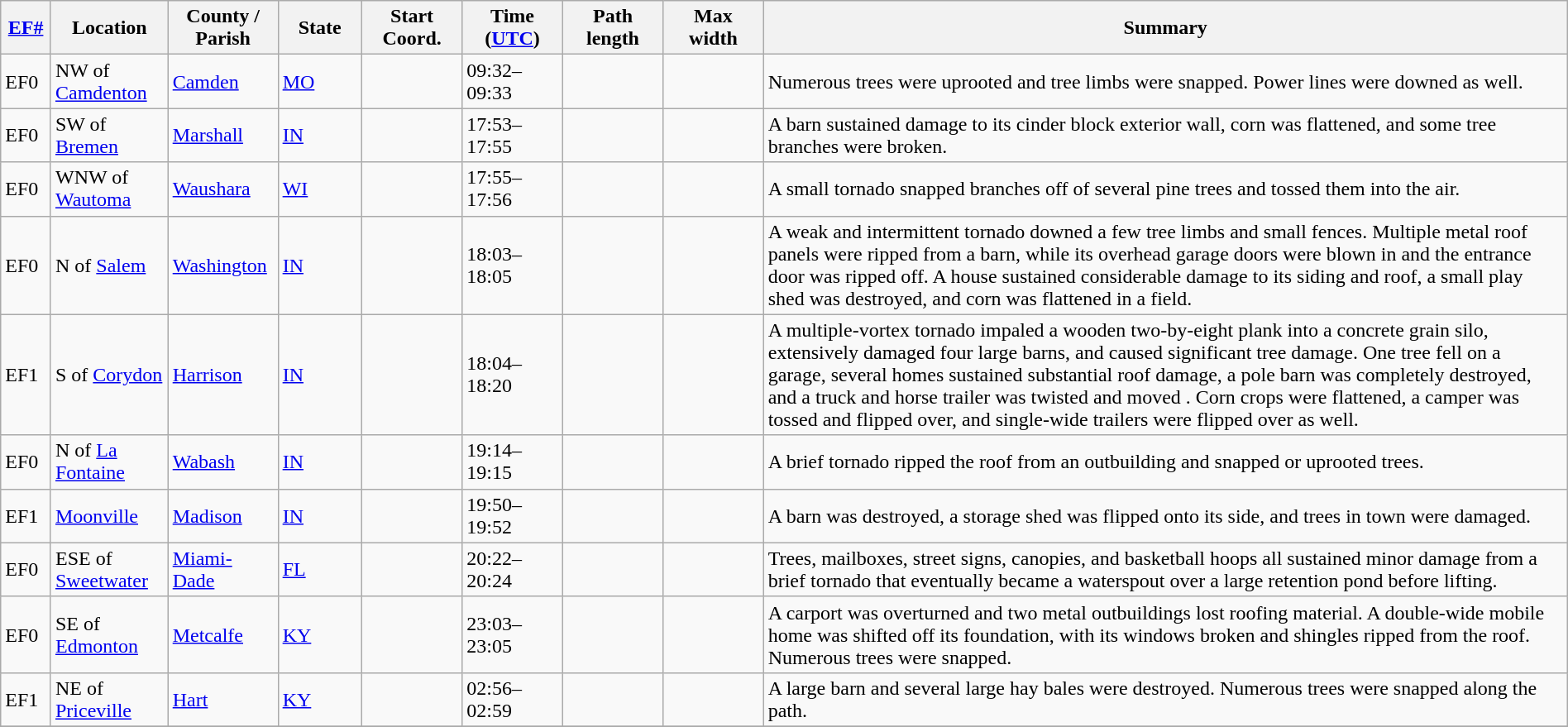<table class="wikitable sortable" style="width:100%;">
<tr>
<th scope="col"  style="width:3%; text-align:center;"><a href='#'>EF#</a></th>
<th scope="col"  style="width:7%; text-align:center;" class="unsortable">Location</th>
<th scope="col"  style="width:6%; text-align:center;" class="unsortable">County / Parish</th>
<th scope="col"  style="width:5%; text-align:center;">State</th>
<th scope="col"  style="width:6%; text-align:center;">Start Coord.</th>
<th scope="col"  style="width:6%; text-align:center;">Time (<a href='#'>UTC</a>)</th>
<th scope="col"  style="width:6%; text-align:center;">Path length</th>
<th scope="col"  style="width:6%; text-align:center;">Max width</th>
<th scope="col" class="unsortable" style="width:48%; text-align:center;">Summary</th>
</tr>
<tr>
<td bgcolor=>EF0</td>
<td>NW of <a href='#'>Camdenton</a></td>
<td><a href='#'>Camden</a></td>
<td><a href='#'>MO</a></td>
<td></td>
<td>09:32–09:33</td>
<td></td>
<td></td>
<td>Numerous trees were uprooted and tree limbs were snapped. Power lines were downed as well.</td>
</tr>
<tr>
<td bgcolor=>EF0</td>
<td>SW of <a href='#'>Bremen</a></td>
<td><a href='#'>Marshall</a></td>
<td><a href='#'>IN</a></td>
<td></td>
<td>17:53–17:55</td>
<td></td>
<td></td>
<td>A barn sustained damage to its cinder block exterior wall, corn was flattened, and some tree branches were broken.</td>
</tr>
<tr>
<td bgcolor=>EF0</td>
<td>WNW of <a href='#'>Wautoma</a></td>
<td><a href='#'>Waushara</a></td>
<td><a href='#'>WI</a></td>
<td></td>
<td>17:55–17:56</td>
<td></td>
<td></td>
<td>A small tornado snapped branches off of several pine trees and tossed them into the air.</td>
</tr>
<tr>
<td bgcolor=>EF0</td>
<td>N of <a href='#'>Salem</a></td>
<td><a href='#'>Washington</a></td>
<td><a href='#'>IN</a></td>
<td></td>
<td>18:03–18:05</td>
<td></td>
<td></td>
<td>A weak and intermittent tornado downed a few tree limbs and small fences. Multiple metal roof panels were ripped from a barn, while its overhead garage doors were blown in and the entrance door was ripped off. A house sustained considerable damage to its siding and roof, a small play shed was destroyed, and corn was flattened in a field.</td>
</tr>
<tr>
<td bgcolor=>EF1</td>
<td>S of <a href='#'>Corydon</a></td>
<td><a href='#'>Harrison</a></td>
<td><a href='#'>IN</a></td>
<td></td>
<td>18:04–18:20</td>
<td></td>
<td></td>
<td>A multiple-vortex tornado impaled a wooden two-by-eight plank into a concrete grain silo, extensively damaged four large barns, and caused significant tree damage. One tree fell on a garage, several homes sustained substantial roof damage, a pole barn was completely destroyed, and a truck and horse trailer was twisted and moved . Corn crops were flattened, a camper was tossed and flipped over, and single-wide trailers were flipped over as well.</td>
</tr>
<tr>
<td bgcolor=>EF0</td>
<td>N of <a href='#'>La Fontaine</a></td>
<td><a href='#'>Wabash</a></td>
<td><a href='#'>IN</a></td>
<td></td>
<td>19:14–19:15</td>
<td></td>
<td></td>
<td>A brief tornado ripped the roof from an outbuilding and snapped or uprooted trees.</td>
</tr>
<tr>
<td bgcolor=>EF1</td>
<td><a href='#'>Moonville</a></td>
<td><a href='#'>Madison</a></td>
<td><a href='#'>IN</a></td>
<td></td>
<td>19:50–19:52</td>
<td></td>
<td></td>
<td>A barn was destroyed, a storage shed was flipped onto its side, and trees in town were damaged.</td>
</tr>
<tr>
<td bgcolor=>EF0</td>
<td>ESE of <a href='#'>Sweetwater</a></td>
<td><a href='#'>Miami-Dade</a></td>
<td><a href='#'>FL</a></td>
<td></td>
<td>20:22–20:24</td>
<td></td>
<td></td>
<td>Trees, mailboxes, street signs, canopies, and basketball hoops all sustained minor damage from a brief tornado that eventually became a waterspout over a large retention pond before lifting.</td>
</tr>
<tr>
<td bgcolor=>EF0</td>
<td>SE of <a href='#'>Edmonton</a></td>
<td><a href='#'>Metcalfe</a></td>
<td><a href='#'>KY</a></td>
<td></td>
<td>23:03–23:05</td>
<td></td>
<td></td>
<td>A carport was overturned and two metal outbuildings lost roofing material. A double-wide mobile home was shifted off its foundation, with its windows broken and shingles ripped from the roof. Numerous trees were snapped.</td>
</tr>
<tr>
<td bgcolor=>EF1</td>
<td>NE of <a href='#'>Priceville</a></td>
<td><a href='#'>Hart</a></td>
<td><a href='#'>KY</a></td>
<td></td>
<td>02:56–02:59</td>
<td></td>
<td></td>
<td>A large barn and several large hay bales were destroyed. Numerous trees were snapped along the path.</td>
</tr>
<tr>
</tr>
</table>
